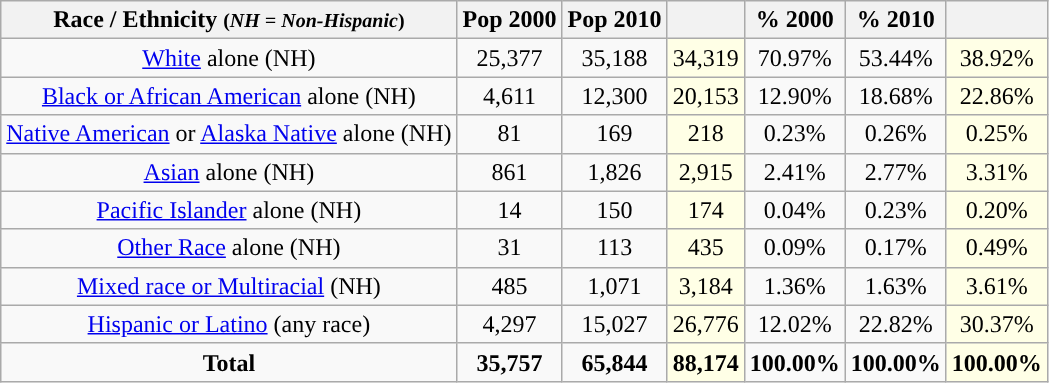<table class="wikitable" style="text-align:center;">
<tr>
<th>Race / Ethnicity <small>(<em>NH = Non-Hispanic</em>)</small></th>
<th>Pop 2000</th>
<th>Pop 2010</th>
<th></th>
<th>% 2000</th>
<th>% 2010</th>
<th></th>
</tr>
<tr>
<td><a href='#'>White</a> alone (NH)</td>
<td>25,377</td>
<td>35,188</td>
<td style='background: #ffffe6;'>34,319</td>
<td>70.97%</td>
<td>53.44%</td>
<td style='background: #ffffe6;'>38.92%</td>
</tr>
<tr>
<td><a href='#'>Black or African American</a> alone (NH)</td>
<td>4,611</td>
<td>12,300</td>
<td style='background: #ffffe6;'>20,153</td>
<td>12.90%</td>
<td>18.68%</td>
<td style='background: #ffffe6;'>22.86%</td>
</tr>
<tr>
<td><a href='#'>Native American</a> or <a href='#'>Alaska Native</a> alone (NH)</td>
<td>81</td>
<td>169</td>
<td style='background: #ffffe6;'>218</td>
<td>0.23%</td>
<td>0.26%</td>
<td style='background: #ffffe6;'>0.25%</td>
</tr>
<tr>
<td><a href='#'>Asian</a> alone (NH)</td>
<td>861</td>
<td>1,826</td>
<td style='background: #ffffe6;'>2,915</td>
<td>2.41%</td>
<td>2.77%</td>
<td style='background: #ffffe6;'>3.31%</td>
</tr>
<tr>
<td><a href='#'>Pacific Islander</a> alone (NH)</td>
<td>14</td>
<td>150</td>
<td style='background: #ffffe6;'>174</td>
<td>0.04%</td>
<td>0.23%</td>
<td style='background: #ffffe6;'>0.20%</td>
</tr>
<tr>
<td><a href='#'>Other Race</a> alone (NH)</td>
<td>31</td>
<td>113</td>
<td style='background: #ffffe6;'>435</td>
<td>0.09%</td>
<td>0.17%</td>
<td style='background: #ffffe6;'>0.49%</td>
</tr>
<tr>
<td><a href='#'>Mixed race or Multiracial</a> (NH)</td>
<td>485</td>
<td>1,071</td>
<td style='background: #ffffe6;'>3,184</td>
<td>1.36%</td>
<td>1.63%</td>
<td style='background: #ffffe6;'>3.61%</td>
</tr>
<tr>
<td><a href='#'>Hispanic or Latino</a> (any race)</td>
<td>4,297</td>
<td>15,027</td>
<td style='background: #ffffe6;'>26,776</td>
<td>12.02%</td>
<td>22.82%</td>
<td style='background: #ffffe6;'>30.37%</td>
</tr>
<tr>
<td><strong>Total</strong></td>
<td><strong>35,757</strong></td>
<td><strong>65,844</strong></td>
<td style='background: #ffffe6;'><strong>88,174</strong></td>
<td><strong>100.00%</strong></td>
<td><strong>100.00%</strong></td>
<td style='background: #ffffe6;'><strong>100.00%</strong></td>
</tr>
</table>
